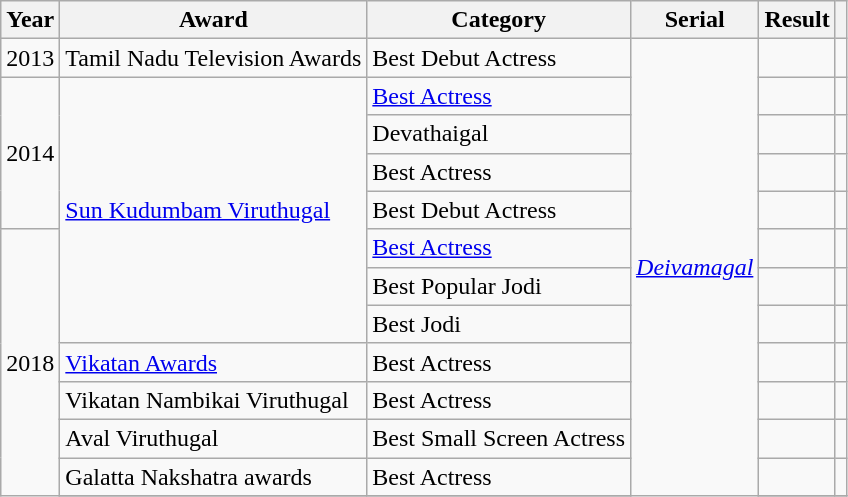<table class="wikitable">
<tr>
<th>Year</th>
<th>Award</th>
<th>Category</th>
<th>Serial</th>
<th>Result</th>
<th></th>
</tr>
<tr>
<td>2013</td>
<td>Tamil Nadu Television Awards</td>
<td>Best Debut Actress</td>
<td rowspan="14"><em><a href='#'>Deivamagal</a></em></td>
<td></td>
<td></td>
</tr>
<tr>
<td rowspan="4">2014</td>
<td rowspan="7"><a href='#'>Sun Kudumbam Viruthugal</a></td>
<td><a href='#'>Best Actress</a></td>
<td></td>
<td></td>
</tr>
<tr>
<td>Devathaigal</td>
<td></td>
<td></td>
</tr>
<tr>
<td>Best Actress</td>
<td></td>
<td></td>
</tr>
<tr>
<td>Best Debut Actress</td>
<td></td>
<td></td>
</tr>
<tr>
<td rowspan="8">2018</td>
<td><a href='#'>Best Actress</a></td>
<td></td>
<td></td>
</tr>
<tr>
<td>Best Popular Jodi</td>
<td></td>
<td></td>
</tr>
<tr>
<td>Best Jodi</td>
<td></td>
<td></td>
</tr>
<tr>
<td><a href='#'>Vikatan Awards</a></td>
<td>Best Actress</td>
<td></td>
<td></td>
</tr>
<tr>
<td>Vikatan Nambikai Viruthugal</td>
<td>Best Actress</td>
<td></td>
<td></td>
</tr>
<tr>
<td>Aval Viruthugal</td>
<td>Best Small Screen Actress</td>
<td></td>
<td></td>
</tr>
<tr>
<td>Galatta Nakshatra awards</td>
<td>Best Actress</td>
<td></td>
<td></td>
</tr>
<tr>
</tr>
</table>
